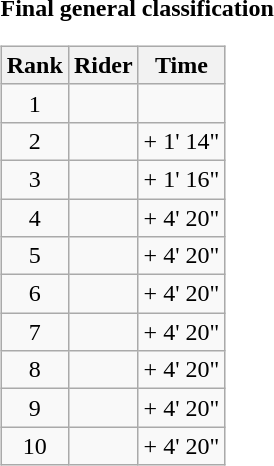<table>
<tr>
<td><strong>Final general classification</strong><br><table class="wikitable">
<tr>
<th scope="col">Rank</th>
<th scope="col">Rider</th>
<th scope="col">Time</th>
</tr>
<tr>
<td style="text-align:center;">1</td>
<td></td>
<td style="text-align:right;"></td>
</tr>
<tr>
<td style="text-align:center;">2</td>
<td></td>
<td style="text-align:right;">+ 1' 14"</td>
</tr>
<tr>
<td style="text-align:center;">3</td>
<td></td>
<td style="text-align:right;">+ 1' 16"</td>
</tr>
<tr>
<td style="text-align:center;">4</td>
<td></td>
<td style="text-align:right;">+ 4' 20"</td>
</tr>
<tr>
<td style="text-align:center;">5</td>
<td></td>
<td style="text-align:right;">+ 4' 20"</td>
</tr>
<tr>
<td style="text-align:center;">6</td>
<td></td>
<td style="text-align:right;">+ 4' 20"</td>
</tr>
<tr>
<td style="text-align:center;">7</td>
<td></td>
<td style="text-align:right;">+ 4' 20"</td>
</tr>
<tr>
<td style="text-align:center;">8</td>
<td></td>
<td style="text-align:right;">+ 4' 20"</td>
</tr>
<tr>
<td style="text-align:center;">9</td>
<td></td>
<td style="text-align:right;">+ 4' 20"</td>
</tr>
<tr>
<td style="text-align:center;">10</td>
<td></td>
<td style="text-align:right;">+ 4' 20"</td>
</tr>
</table>
</td>
</tr>
</table>
